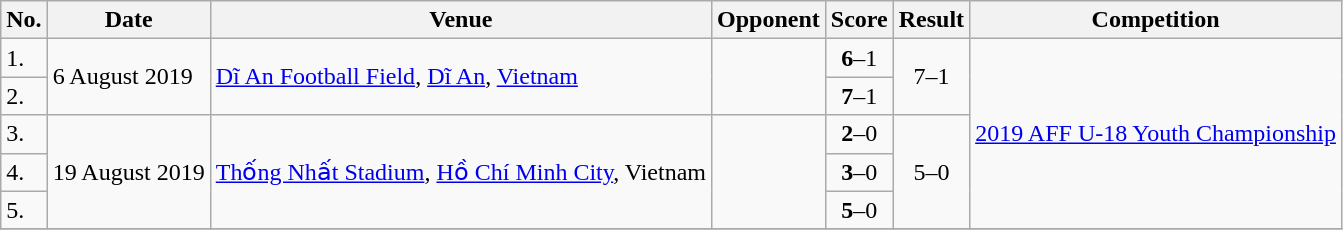<table class="wikitable">
<tr>
<th>No.</th>
<th>Date</th>
<th>Venue</th>
<th>Opponent</th>
<th>Score</th>
<th>Result</th>
<th>Competition</th>
</tr>
<tr>
<td>1.</td>
<td rowspan=2>6 August 2019</td>
<td rowspan=2><a href='#'>Dĩ An Football Field</a>, <a href='#'>Dĩ An</a>, <a href='#'>Vietnam</a></td>
<td rowspan=2></td>
<td align=center><strong>6</strong>–1</td>
<td rowspan=2 align=center>7–1</td>
<td rowspan=5><a href='#'>2019 AFF U-18 Youth Championship</a></td>
</tr>
<tr>
<td>2.</td>
<td align=center><strong>7</strong>–1</td>
</tr>
<tr>
<td>3.</td>
<td rowspan=3>19 August 2019</td>
<td rowspan=3><a href='#'>Thống Nhất Stadium</a>, <a href='#'>Hồ Chí Minh City</a>, Vietnam</td>
<td rowspan=3></td>
<td align=center><strong>2</strong>–0</td>
<td rowspan=3 align=center>5–0</td>
</tr>
<tr>
<td>4.</td>
<td align=center><strong>3</strong>–0</td>
</tr>
<tr>
<td>5.</td>
<td align=center><strong>5</strong>–0</td>
</tr>
<tr>
</tr>
</table>
